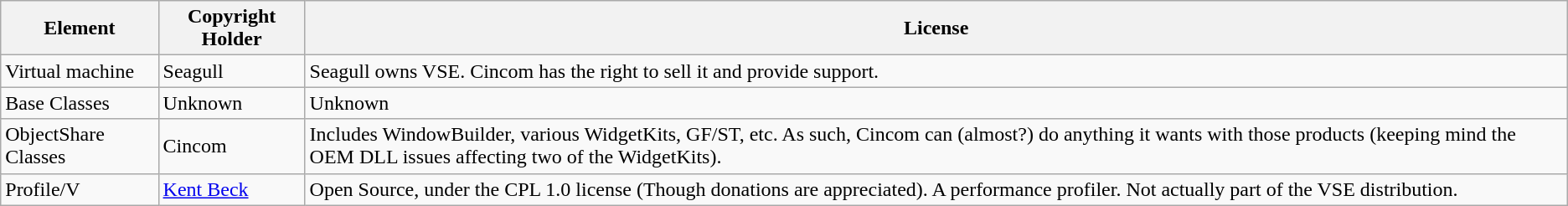<table class="wikitable">
<tr>
<th>Element</th>
<th>Copyright Holder</th>
<th>License</th>
</tr>
<tr>
<td>Virtual machine</td>
<td>Seagull</td>
<td>Seagull owns VSE.  Cincom has the right to sell it and provide support.</td>
</tr>
<tr>
<td>Base Classes</td>
<td>Unknown</td>
<td>Unknown</td>
</tr>
<tr>
<td>ObjectShare Classes</td>
<td>Cincom</td>
<td>Includes WindowBuilder, various WidgetKits, GF/ST, etc. As such, Cincom can (almost?) do anything it wants with those products (keeping mind the OEM DLL issues affecting two of the WidgetKits).</td>
</tr>
<tr>
<td>Profile/V</td>
<td><a href='#'>Kent Beck</a></td>
<td>Open Source, under the CPL 1.0 license (Though donations are appreciated). A performance profiler. Not actually part of the VSE distribution.</td>
</tr>
</table>
